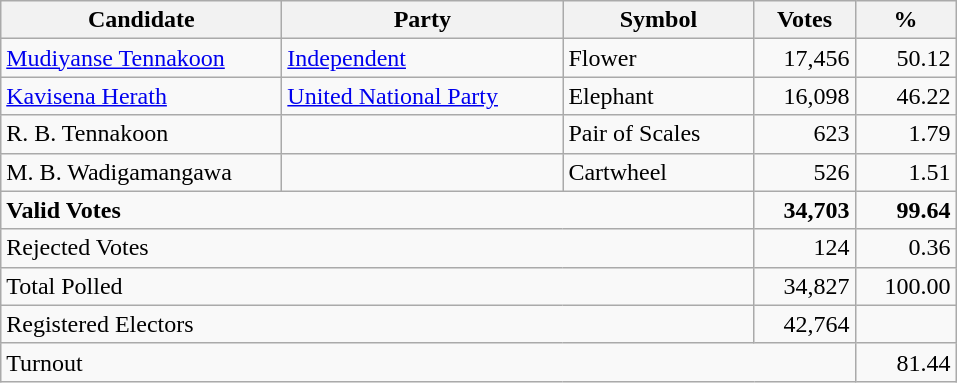<table class="wikitable" border="1" style="text-align:right;">
<tr>
<th align=left width="180">Candidate</th>
<th align=left width="180">Party</th>
<th align=left width="120">Symbol</th>
<th align=left width="60">Votes</th>
<th align=left width="60">%</th>
</tr>
<tr>
<td align=left><a href='#'>Mudiyanse Tennakoon</a></td>
<td align=left><a href='#'>Independent</a></td>
<td align=left>Flower</td>
<td>17,456</td>
<td>50.12</td>
</tr>
<tr>
<td align=left><a href='#'>Kavisena Herath</a></td>
<td align=left><a href='#'>United National Party</a></td>
<td align=left>Elephant</td>
<td>16,098</td>
<td>46.22</td>
</tr>
<tr>
<td align=left>R. B. Tennakoon</td>
<td></td>
<td align=left>Pair of Scales</td>
<td>623</td>
<td>1.79</td>
</tr>
<tr>
<td align=left>M. B. Wadigamangawa</td>
<td></td>
<td align=left>Cartwheel</td>
<td>526</td>
<td>1.51</td>
</tr>
<tr>
<td align=left colspan=3><strong>Valid Votes</strong></td>
<td><strong>34,703</strong></td>
<td><strong>99.64</strong></td>
</tr>
<tr>
<td align=left colspan=3>Rejected Votes</td>
<td>124</td>
<td>0.36</td>
</tr>
<tr>
<td align=left colspan=3>Total Polled</td>
<td>34,827</td>
<td>100.00</td>
</tr>
<tr>
<td align=left colspan=3>Registered Electors</td>
<td>42,764</td>
<td></td>
</tr>
<tr>
<td align=left colspan=4>Turnout</td>
<td>81.44</td>
</tr>
</table>
